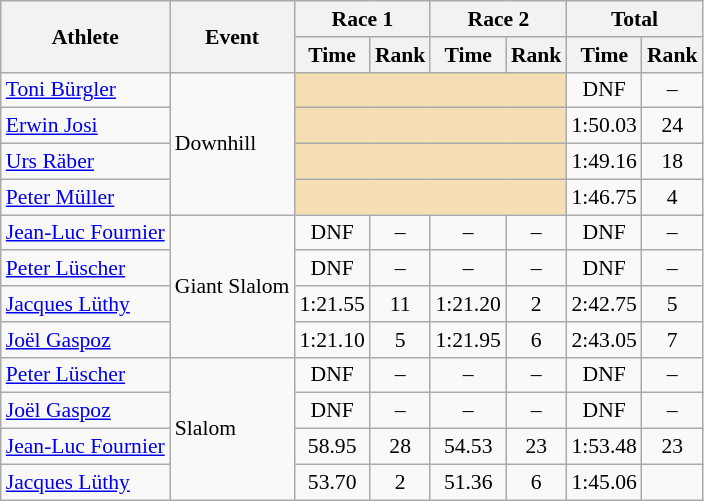<table class="wikitable" style="font-size:90%">
<tr>
<th rowspan="2">Athlete</th>
<th rowspan="2">Event</th>
<th colspan="2">Race 1</th>
<th colspan="2">Race 2</th>
<th colspan="2">Total</th>
</tr>
<tr>
<th>Time</th>
<th>Rank</th>
<th>Time</th>
<th>Rank</th>
<th>Time</th>
<th>Rank</th>
</tr>
<tr>
<td><a href='#'>Toni Bürgler</a></td>
<td rowspan="4">Downhill</td>
<td colspan="4" bgcolor="wheat"></td>
<td align="center">DNF</td>
<td align="center">–</td>
</tr>
<tr>
<td><a href='#'>Erwin Josi</a></td>
<td colspan="4" bgcolor="wheat"></td>
<td align="center">1:50.03</td>
<td align="center">24</td>
</tr>
<tr>
<td><a href='#'>Urs Räber</a></td>
<td colspan="4" bgcolor="wheat"></td>
<td align="center">1:49.16</td>
<td align="center">18</td>
</tr>
<tr>
<td><a href='#'>Peter Müller</a></td>
<td colspan="4" bgcolor="wheat"></td>
<td align="center">1:46.75</td>
<td align="center">4</td>
</tr>
<tr>
<td><a href='#'>Jean-Luc Fournier</a></td>
<td rowspan="4">Giant Slalom</td>
<td align="center">DNF</td>
<td align="center">–</td>
<td align="center">–</td>
<td align="center">–</td>
<td align="center">DNF</td>
<td align="center">–</td>
</tr>
<tr>
<td><a href='#'>Peter Lüscher</a></td>
<td align="center">DNF</td>
<td align="center">–</td>
<td align="center">–</td>
<td align="center">–</td>
<td align="center">DNF</td>
<td align="center">–</td>
</tr>
<tr>
<td><a href='#'>Jacques Lüthy</a></td>
<td align="center">1:21.55</td>
<td align="center">11</td>
<td align="center">1:21.20</td>
<td align="center">2</td>
<td align="center">2:42.75</td>
<td align="center">5</td>
</tr>
<tr>
<td><a href='#'>Joël Gaspoz</a></td>
<td align="center">1:21.10</td>
<td align="center">5</td>
<td align="center">1:21.95</td>
<td align="center">6</td>
<td align="center">2:43.05</td>
<td align="center">7</td>
</tr>
<tr>
<td><a href='#'>Peter Lüscher</a></td>
<td rowspan="4">Slalom</td>
<td align="center">DNF</td>
<td align="center">–</td>
<td align="center">–</td>
<td align="center">–</td>
<td align="center">DNF</td>
<td align="center">–</td>
</tr>
<tr>
<td><a href='#'>Joël Gaspoz</a></td>
<td align="center">DNF</td>
<td align="center">–</td>
<td align="center">–</td>
<td align="center">–</td>
<td align="center">DNF</td>
<td align="center">–</td>
</tr>
<tr>
<td><a href='#'>Jean-Luc Fournier</a></td>
<td align="center">58.95</td>
<td align="center">28</td>
<td align="center">54.53</td>
<td align="center">23</td>
<td align="center">1:53.48</td>
<td align="center">23</td>
</tr>
<tr>
<td><a href='#'>Jacques Lüthy</a></td>
<td align="center">53.70</td>
<td align="center">2</td>
<td align="center">51.36</td>
<td align="center">6</td>
<td align="center">1:45.06</td>
<td align="center"></td>
</tr>
</table>
